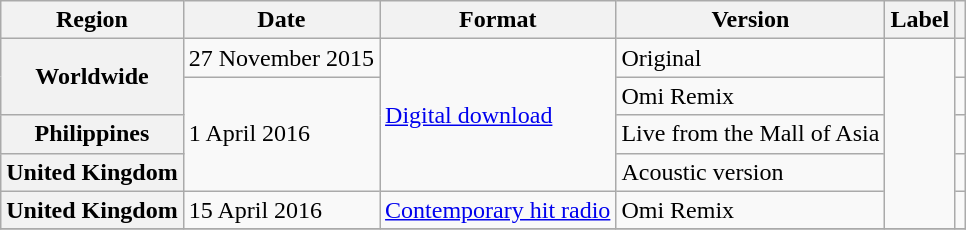<table class="wikitable sortable plainrowheaders">
<tr>
<th>Region</th>
<th>Date</th>
<th>Format</th>
<th>Version</th>
<th>Label</th>
<th></th>
</tr>
<tr>
<th scope="row" rowspan="2">Worldwide</th>
<td>27 November 2015</td>
<td rowspan="4"><a href='#'>Digital download</a></td>
<td>Original</td>
<td rowspan="5"></td>
<td align="center"></td>
</tr>
<tr>
<td rowspan="3">1 April 2016</td>
<td>Omi Remix</td>
<td align="center"></td>
</tr>
<tr>
<th scope="row">Philippines</th>
<td>Live from the Mall of Asia</td>
<td align="center"></td>
</tr>
<tr>
<th scope="row">United Kingdom</th>
<td>Acoustic version</td>
<td align="center"></td>
</tr>
<tr>
<th scope="row">United Kingdom</th>
<td>15 April 2016</td>
<td rowspan="1"><a href='#'>Contemporary hit radio</a></td>
<td>Omi Remix</td>
<td align="center"></td>
</tr>
<tr>
</tr>
</table>
